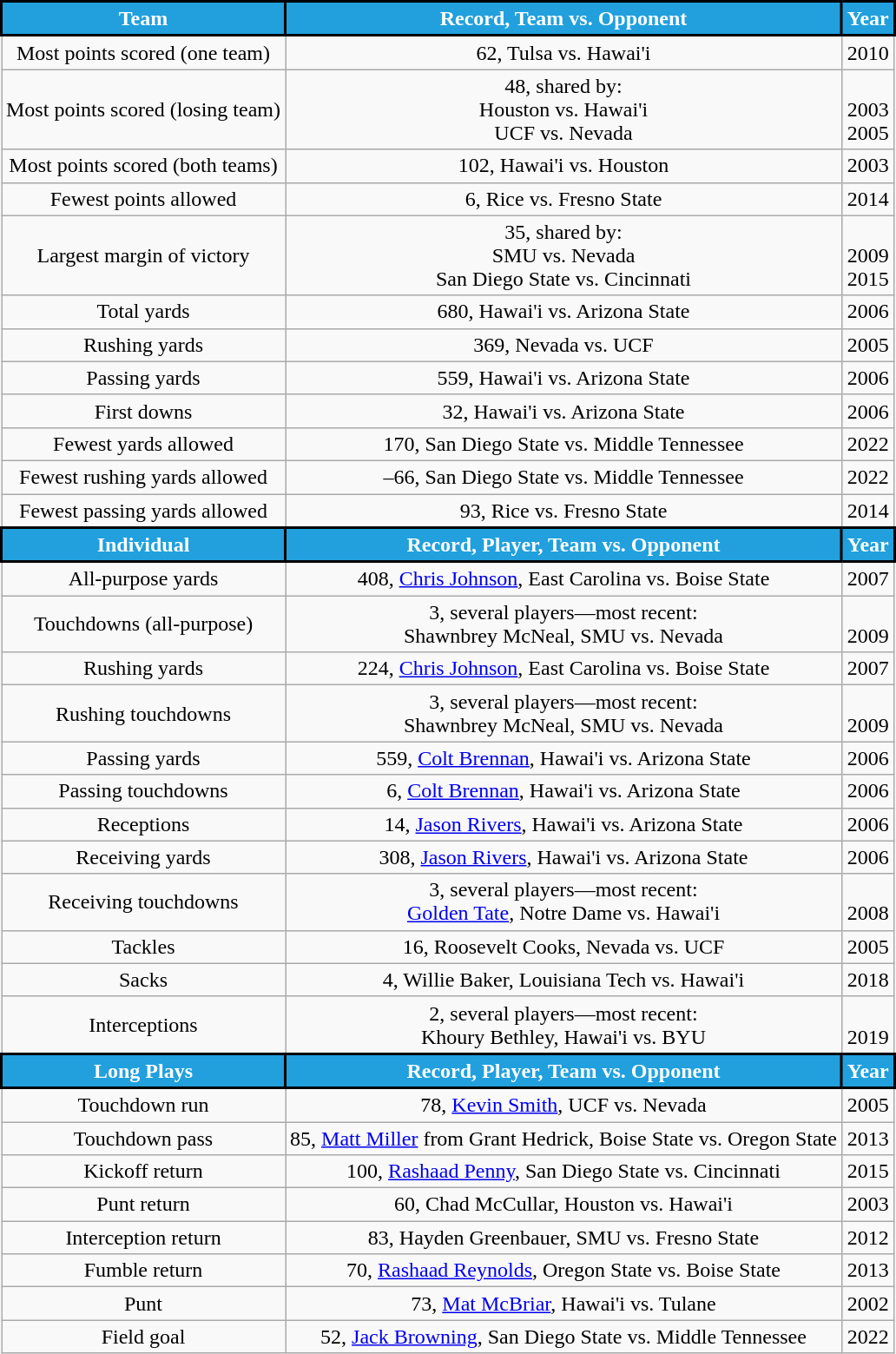<table class="wikitable" style="text-align:center">
<tr>
<th style="background:#21a0dd; color:#FFFFFF; border: 2px solid #000000;">Team</th>
<th style="background:#21a0dd; color:#FFFFFF; border: 2px solid #000000;">Record, Team vs. Opponent</th>
<th style="background:#21a0dd; color:#FFFFFF; border: 2px solid #000000;">Year</th>
</tr>
<tr>
<td>Most points scored (one team)</td>
<td>62, Tulsa vs. Hawai'i</td>
<td>2010</td>
</tr>
<tr>
<td>Most points scored (losing team)</td>
<td>48, shared by:<br>Houston vs. Hawai'i<br>UCF vs. Nevada</td>
<td><br>2003<br>2005</td>
</tr>
<tr>
<td>Most points scored (both teams)</td>
<td>102, Hawai'i vs. Houston</td>
<td>2003</td>
</tr>
<tr>
<td>Fewest points allowed</td>
<td>6, Rice vs. Fresno State</td>
<td>2014</td>
</tr>
<tr>
<td>Largest margin of victory</td>
<td>35, shared by:<br>SMU vs. Nevada<br>San Diego State vs. Cincinnati</td>
<td><br>2009<br>2015</td>
</tr>
<tr>
<td>Total yards</td>
<td>680, Hawai'i vs. Arizona State</td>
<td>2006</td>
</tr>
<tr>
<td>Rushing yards</td>
<td>369, Nevada vs. UCF</td>
<td>2005</td>
</tr>
<tr>
<td>Passing yards</td>
<td>559, Hawai'i vs. Arizona State</td>
<td>2006</td>
</tr>
<tr>
<td>First downs</td>
<td>32, Hawai'i vs. Arizona State</td>
<td>2006</td>
</tr>
<tr>
<td>Fewest yards allowed</td>
<td>170, San Diego State vs. Middle Tennessee</td>
<td>2022</td>
</tr>
<tr>
<td>Fewest rushing yards allowed</td>
<td>–66, San Diego State vs. Middle Tennessee</td>
<td>2022</td>
</tr>
<tr>
<td>Fewest passing yards allowed</td>
<td>93, Rice vs. Fresno State</td>
<td>2014</td>
</tr>
<tr>
<th style="background:#21a0dd; color:#FFFFFF; border: 2px solid #000000;">Individual</th>
<th style="background:#21a0dd; color:#FFFFFF; border: 2px solid #000000;">Record, Player, Team vs. Opponent</th>
<th style="background:#21a0dd; color:#FFFFFF; border: 2px solid #000000;">Year</th>
</tr>
<tr>
<td>All-purpose yards</td>
<td>408, <a href='#'>Chris Johnson</a>, East Carolina vs. Boise State</td>
<td>2007</td>
</tr>
<tr>
<td>Touchdowns (all-purpose)</td>
<td>3, several players—most recent:<br>Shawnbrey McNeal, SMU vs. Nevada</td>
<td><br>2009</td>
</tr>
<tr>
<td>Rushing yards</td>
<td>224, <a href='#'>Chris Johnson</a>, East Carolina vs. Boise State</td>
<td>2007</td>
</tr>
<tr>
<td>Rushing touchdowns</td>
<td>3, several players—most recent:<br>Shawnbrey McNeal, SMU vs. Nevada</td>
<td><br>2009</td>
</tr>
<tr>
<td>Passing yards</td>
<td>559, <a href='#'>Colt Brennan</a>, Hawai'i vs. Arizona State</td>
<td>2006</td>
</tr>
<tr>
<td>Passing touchdowns</td>
<td>6, <a href='#'>Colt Brennan</a>, Hawai'i vs. Arizona State</td>
<td>2006</td>
</tr>
<tr>
<td>Receptions</td>
<td>14, <a href='#'>Jason Rivers</a>, Hawai'i vs. Arizona State</td>
<td>2006</td>
</tr>
<tr>
<td>Receiving yards</td>
<td>308, <a href='#'>Jason Rivers</a>, Hawai'i vs. Arizona State</td>
<td>2006</td>
</tr>
<tr>
<td>Receiving touchdowns</td>
<td>3, several players—most recent:<br><a href='#'>Golden Tate</a>, Notre Dame vs. Hawai'i</td>
<td><br>2008</td>
</tr>
<tr>
<td>Tackles</td>
<td>16, Roosevelt Cooks, Nevada vs. UCF</td>
<td>2005</td>
</tr>
<tr>
<td>Sacks</td>
<td>4, Willie Baker, Louisiana Tech vs. Hawai'i</td>
<td>2018</td>
</tr>
<tr>
<td>Interceptions</td>
<td>2, several players—most recent:<br>Khoury Bethley, Hawai'i vs. BYU</td>
<td><br>2019</td>
</tr>
<tr>
<th style="background:#21a0dd; color:#FFFFFF; border: 2px solid #000000;">Long Plays</th>
<th style="background:#21a0dd; color:#FFFFFF; border: 2px solid #000000;">Record, Player, Team vs. Opponent</th>
<th style="background:#21a0dd; color:#FFFFFF; border: 2px solid #000000;">Year</th>
</tr>
<tr>
<td>Touchdown run</td>
<td>78, <a href='#'>Kevin Smith</a>, UCF vs. Nevada</td>
<td>2005</td>
</tr>
<tr>
<td>Touchdown pass</td>
<td>85, <a href='#'>Matt Miller</a> from Grant Hedrick, Boise State vs. Oregon State</td>
<td>2013</td>
</tr>
<tr>
<td>Kickoff return</td>
<td>100, <a href='#'>Rashaad Penny</a>, San Diego State vs. Cincinnati</td>
<td>2015</td>
</tr>
<tr>
<td>Punt return</td>
<td>60, Chad McCullar, Houston vs. Hawai'i</td>
<td>2003</td>
</tr>
<tr>
<td>Interception return</td>
<td>83, Hayden Greenbauer, SMU vs. Fresno State</td>
<td>2012</td>
</tr>
<tr>
<td>Fumble return</td>
<td>70, <a href='#'>Rashaad Reynolds</a>, Oregon State vs. Boise State</td>
<td>2013</td>
</tr>
<tr>
<td>Punt</td>
<td>73, <a href='#'>Mat McBriar</a>, Hawai'i vs. Tulane</td>
<td>2002</td>
</tr>
<tr>
<td>Field goal</td>
<td>52, <a href='#'>Jack Browning</a>, San Diego State vs. Middle Tennessee</td>
<td>2022</td>
</tr>
</table>
